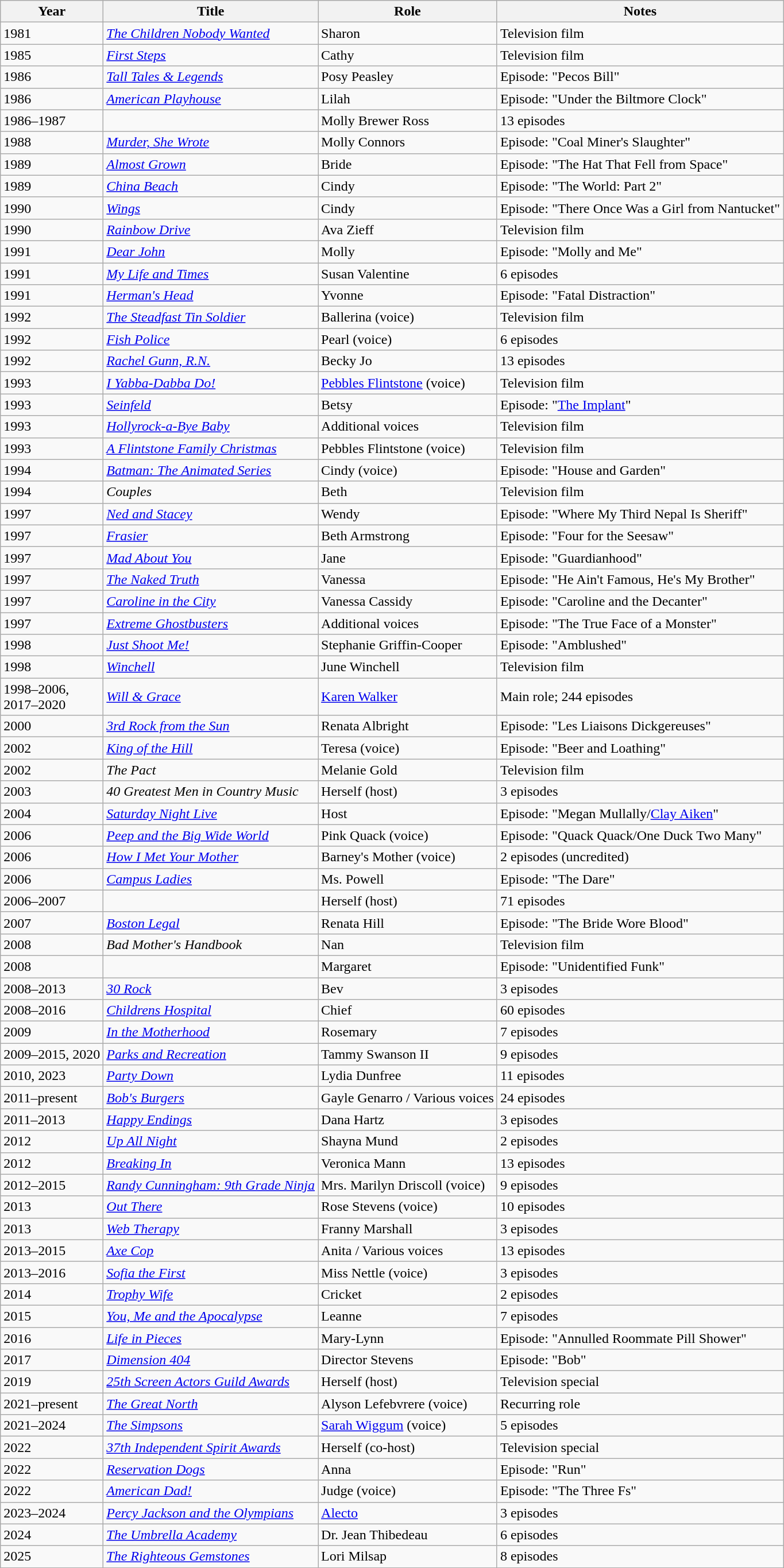<table class="wikitable sortable">
<tr>
<th>Year</th>
<th>Title</th>
<th>Role</th>
<th class="unsortable">Notes</th>
</tr>
<tr>
<td>1981</td>
<td><em><a href='#'>The Children Nobody Wanted</a></em></td>
<td>Sharon</td>
<td>Television film</td>
</tr>
<tr>
<td>1985</td>
<td><em><a href='#'>First Steps</a></em></td>
<td>Cathy</td>
<td>Television film</td>
</tr>
<tr>
<td>1986</td>
<td><em><a href='#'>Tall Tales & Legends</a></em></td>
<td>Posy Peasley</td>
<td>Episode: "Pecos Bill"</td>
</tr>
<tr>
<td>1986</td>
<td><em><a href='#'>American Playhouse</a></em></td>
<td>Lilah</td>
<td>Episode: "Under the Biltmore Clock"</td>
</tr>
<tr>
<td>1986–1987</td>
<td><em></em></td>
<td>Molly Brewer Ross</td>
<td>13 episodes</td>
</tr>
<tr>
<td>1988</td>
<td><em><a href='#'>Murder, She Wrote</a></em></td>
<td>Molly Connors</td>
<td>Episode: "Coal Miner's Slaughter"</td>
</tr>
<tr>
<td>1989</td>
<td><em><a href='#'>Almost Grown</a></em></td>
<td>Bride</td>
<td>Episode: "The Hat That Fell from Space"</td>
</tr>
<tr>
<td>1989</td>
<td><em><a href='#'>China Beach</a></em></td>
<td>Cindy</td>
<td>Episode: "The World: Part 2"</td>
</tr>
<tr>
<td>1990</td>
<td><em><a href='#'>Wings</a></em></td>
<td>Cindy</td>
<td>Episode: "There Once Was a Girl from Nantucket"</td>
</tr>
<tr>
<td>1990</td>
<td><em><a href='#'>Rainbow Drive</a></em></td>
<td>Ava Zieff</td>
<td>Television film</td>
</tr>
<tr>
<td>1991</td>
<td><em><a href='#'>Dear John</a></em></td>
<td>Molly</td>
<td>Episode: "Molly and Me"</td>
</tr>
<tr>
<td>1991</td>
<td><em><a href='#'>My Life and Times</a></em></td>
<td>Susan Valentine</td>
<td>6 episodes</td>
</tr>
<tr>
<td>1991</td>
<td><em><a href='#'>Herman's Head</a></em></td>
<td>Yvonne</td>
<td>Episode: "Fatal Distraction"</td>
</tr>
<tr>
<td>1992</td>
<td><em><a href='#'>The Steadfast Tin Soldier</a></em></td>
<td>Ballerina (voice)</td>
<td>Television film</td>
</tr>
<tr>
<td>1992</td>
<td><em><a href='#'>Fish Police</a></em></td>
<td>Pearl (voice)</td>
<td>6 episodes</td>
</tr>
<tr>
<td>1992</td>
<td><em><a href='#'>Rachel Gunn, R.N.</a></em></td>
<td>Becky Jo</td>
<td>13 episodes</td>
</tr>
<tr>
<td>1993</td>
<td><em><a href='#'>I Yabba-Dabba Do!</a></em></td>
<td><a href='#'>Pebbles Flintstone</a> (voice)</td>
<td>Television film</td>
</tr>
<tr>
<td>1993</td>
<td><em><a href='#'>Seinfeld</a></em></td>
<td>Betsy</td>
<td>Episode: "<a href='#'>The Implant</a>"</td>
</tr>
<tr>
<td>1993</td>
<td><em><a href='#'>Hollyrock-a-Bye Baby</a></em></td>
<td>Additional voices</td>
<td>Television film</td>
</tr>
<tr>
<td>1993</td>
<td><em><a href='#'>A Flintstone Family Christmas</a></em></td>
<td>Pebbles Flintstone (voice)</td>
<td>Television film</td>
</tr>
<tr>
<td>1994</td>
<td><em><a href='#'>Batman: The Animated Series</a></em></td>
<td>Cindy (voice)</td>
<td>Episode: "House and Garden"</td>
</tr>
<tr>
<td>1994</td>
<td><em>Couples</em></td>
<td>Beth</td>
<td>Television film</td>
</tr>
<tr>
<td>1997</td>
<td><em><a href='#'>Ned and Stacey</a></em></td>
<td>Wendy</td>
<td>Episode: "Where My Third Nepal Is Sheriff"</td>
</tr>
<tr>
<td>1997</td>
<td><em><a href='#'>Frasier</a></em></td>
<td>Beth Armstrong</td>
<td>Episode: "Four for the Seesaw"</td>
</tr>
<tr>
<td>1997</td>
<td><em><a href='#'>Mad About You</a></em></td>
<td>Jane</td>
<td>Episode: "Guardianhood"</td>
</tr>
<tr>
<td>1997</td>
<td><em><a href='#'>The Naked Truth</a></em></td>
<td>Vanessa</td>
<td>Episode: "He Ain't Famous, He's My Brother"</td>
</tr>
<tr>
<td>1997</td>
<td><em><a href='#'>Caroline in the City</a></em></td>
<td>Vanessa Cassidy</td>
<td>Episode: "Caroline and the Decanter"</td>
</tr>
<tr>
<td>1997</td>
<td><em><a href='#'>Extreme Ghostbusters</a></em></td>
<td>Additional voices</td>
<td>Episode: "The True Face of a Monster"</td>
</tr>
<tr>
<td>1998</td>
<td><em><a href='#'>Just Shoot Me!</a></em></td>
<td>Stephanie Griffin-Cooper</td>
<td>Episode: "Amblushed"</td>
</tr>
<tr>
<td>1998</td>
<td><em><a href='#'>Winchell</a></em></td>
<td>June Winchell</td>
<td>Television film</td>
</tr>
<tr>
<td>1998–2006, <br>2017–2020</td>
<td><em><a href='#'>Will & Grace</a></em></td>
<td><a href='#'>Karen Walker</a></td>
<td>Main role; 244 episodes</td>
</tr>
<tr>
<td>2000</td>
<td><em><a href='#'>3rd Rock from the Sun</a></em></td>
<td>Renata Albright</td>
<td>Episode: "Les Liaisons Dickgereuses"</td>
</tr>
<tr>
<td>2002</td>
<td><em><a href='#'>King of the Hill</a></em></td>
<td>Teresa (voice)</td>
<td>Episode: "Beer and Loathing"</td>
</tr>
<tr>
<td>2002</td>
<td><em>The Pact</em></td>
<td>Melanie Gold</td>
<td>Television film</td>
</tr>
<tr>
<td>2003</td>
<td><em>40 Greatest Men in Country Music</em></td>
<td>Herself (host)</td>
<td>3 episodes</td>
</tr>
<tr>
<td>2004</td>
<td><em><a href='#'>Saturday Night Live</a></em></td>
<td>Host</td>
<td>Episode: "Megan Mullally/<a href='#'>Clay Aiken</a>"</td>
</tr>
<tr>
<td>2006</td>
<td><em><a href='#'>Peep and the Big Wide World</a></em></td>
<td>Pink Quack (voice)</td>
<td>Episode: "Quack Quack/One Duck Two Many"</td>
</tr>
<tr>
<td>2006</td>
<td><em><a href='#'>How I Met Your Mother</a></em></td>
<td>Barney's Mother (voice)</td>
<td>2 episodes (uncredited)</td>
</tr>
<tr>
<td>2006</td>
<td><em><a href='#'>Campus Ladies</a></em></td>
<td>Ms. Powell</td>
<td>Episode: "The Dare"</td>
</tr>
<tr>
<td>2006–2007</td>
<td><em></em></td>
<td>Herself (host)</td>
<td>71 episodes</td>
</tr>
<tr>
<td>2007</td>
<td><em><a href='#'>Boston Legal</a></em></td>
<td>Renata Hill</td>
<td>Episode: "The Bride Wore Blood"</td>
</tr>
<tr>
<td>2008</td>
<td><em>Bad Mother's Handbook</em></td>
<td>Nan</td>
<td>Television film</td>
</tr>
<tr>
<td>2008</td>
<td><em></em></td>
<td>Margaret</td>
<td>Episode: "Unidentified Funk"</td>
</tr>
<tr>
<td>2008–2013</td>
<td><em><a href='#'>30 Rock</a></em></td>
<td>Bev</td>
<td>3 episodes</td>
</tr>
<tr>
<td>2008–2016</td>
<td><em><a href='#'>Childrens Hospital</a></em></td>
<td>Chief</td>
<td>60 episodes</td>
</tr>
<tr>
<td>2009</td>
<td><em><a href='#'>In the Motherhood</a></em></td>
<td>Rosemary</td>
<td>7 episodes</td>
</tr>
<tr>
<td>2009–2015, 2020</td>
<td><em><a href='#'>Parks and Recreation</a></em></td>
<td>Tammy Swanson II</td>
<td>9 episodes</td>
</tr>
<tr>
<td>2010, 2023</td>
<td><em><a href='#'>Party Down</a></em></td>
<td>Lydia Dunfree</td>
<td>11 episodes</td>
</tr>
<tr>
<td>2011–present</td>
<td><em><a href='#'>Bob's Burgers</a></em></td>
<td>Gayle Genarro / Various voices</td>
<td>24 episodes</td>
</tr>
<tr>
<td>2011–2013</td>
<td><em><a href='#'>Happy Endings</a></em></td>
<td>Dana Hartz</td>
<td>3 episodes</td>
</tr>
<tr>
<td>2012</td>
<td><em><a href='#'>Up All Night</a></em></td>
<td>Shayna Mund</td>
<td>2 episodes</td>
</tr>
<tr>
<td>2012</td>
<td><em><a href='#'>Breaking In</a></em></td>
<td>Veronica Mann</td>
<td>13 episodes</td>
</tr>
<tr>
<td>2012–2015</td>
<td><em><a href='#'>Randy Cunningham: 9th Grade Ninja</a></em></td>
<td>Mrs. Marilyn Driscoll (voice)</td>
<td>9 episodes</td>
</tr>
<tr>
<td>2013</td>
<td><em><a href='#'>Out There</a></em></td>
<td>Rose Stevens (voice)</td>
<td>10 episodes</td>
</tr>
<tr>
<td>2013</td>
<td><em><a href='#'>Web Therapy</a></em></td>
<td>Franny Marshall</td>
<td>3 episodes</td>
</tr>
<tr>
<td>2013–2015</td>
<td><em><a href='#'>Axe Cop</a></em></td>
<td>Anita / Various voices</td>
<td>13 episodes</td>
</tr>
<tr>
<td>2013–2016</td>
<td><em><a href='#'>Sofia the First</a></em></td>
<td>Miss Nettle (voice)</td>
<td>3 episodes</td>
</tr>
<tr>
<td>2014</td>
<td><em><a href='#'>Trophy Wife</a></em></td>
<td>Cricket</td>
<td>2 episodes</td>
</tr>
<tr>
<td>2015</td>
<td><em><a href='#'>You, Me and the Apocalypse</a></em></td>
<td>Leanne</td>
<td>7 episodes</td>
</tr>
<tr>
<td>2016</td>
<td><em><a href='#'>Life in Pieces</a></em></td>
<td>Mary-Lynn</td>
<td>Episode: "Annulled Roommate Pill Shower"</td>
</tr>
<tr>
<td>2017</td>
<td><em><a href='#'>Dimension 404</a></em></td>
<td>Director Stevens</td>
<td>Episode: "Bob"</td>
</tr>
<tr>
<td>2019</td>
<td><em><a href='#'>25th Screen Actors Guild Awards</a></em></td>
<td>Herself (host)</td>
<td>Television special</td>
</tr>
<tr>
<td>2021–present</td>
<td><em><a href='#'>The Great North</a></em></td>
<td>Alyson Lefebvrere (voice)</td>
<td>Recurring role</td>
</tr>
<tr>
<td>2021–2024</td>
<td><em><a href='#'>The Simpsons</a></em></td>
<td><a href='#'>Sarah Wiggum</a> (voice)</td>
<td>5 episodes</td>
</tr>
<tr>
<td>2022</td>
<td><em><a href='#'>37th Independent Spirit Awards</a></em></td>
<td>Herself (co-host)</td>
<td>Television special</td>
</tr>
<tr>
<td>2022</td>
<td><em><a href='#'>Reservation Dogs</a></em></td>
<td>Anna</td>
<td>Episode: "Run"</td>
</tr>
<tr>
<td>2022</td>
<td><em><a href='#'>American Dad!</a></em></td>
<td>Judge (voice)</td>
<td>Episode: "The Three Fs"</td>
</tr>
<tr>
<td>2023–2024</td>
<td><em><a href='#'>Percy Jackson and the Olympians</a></em></td>
<td><a href='#'>Alecto</a></td>
<td>3 episodes</td>
</tr>
<tr>
<td>2024</td>
<td><em><a href='#'>The Umbrella Academy</a></em></td>
<td>Dr. Jean Thibedeau</td>
<td>6 episodes</td>
</tr>
<tr>
<td>2025</td>
<td><em><a href='#'>The Righteous Gemstones</a></em></td>
<td>Lori Milsap</td>
<td>8 episodes</td>
</tr>
</table>
